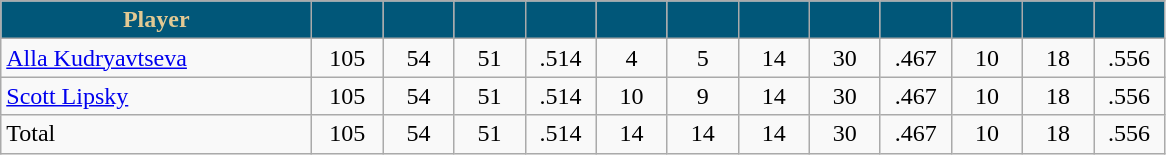<table class="wikitable" style="text-align:center">
<tr>
<th style="background:#015779; color:#E2C993" width="200px">Player</th>
<th style="background:#015779; color:#E2C993" width="40px"></th>
<th style="background:#015779; color:#E2C993" width="40px"></th>
<th style="background:#015779; color:#E2C993" width="40px"></th>
<th style="background:#015779; color:#E2C993" width="40px"></th>
<th style="background:#015779; color:#E2C993" width="40px"></th>
<th style="background:#015779; color:#E2C993" width="40px"></th>
<th style="background:#015779; color:#E2C993" width="40px"></th>
<th style="background:#015779; color:#E2C993" width="40px"></th>
<th style="background:#015779; color:#E2C993" width="40px"></th>
<th style="background:#015779; color:#E2C993" width="40px"></th>
<th style="background:#015779; color:#E2C993" width="40px"></th>
<th style="background:#015779; color:#E2C993" width="40px"></th>
</tr>
<tr>
<td style="text-align:left"><a href='#'>Alla Kudryavtseva</a></td>
<td>105</td>
<td>54</td>
<td>51</td>
<td>.514</td>
<td>4</td>
<td>5</td>
<td>14</td>
<td>30</td>
<td>.467</td>
<td>10</td>
<td>18</td>
<td>.556</td>
</tr>
<tr>
<td style="text-align:left"><a href='#'>Scott Lipsky</a></td>
<td>105</td>
<td>54</td>
<td>51</td>
<td>.514</td>
<td>10</td>
<td>9</td>
<td>14</td>
<td>30</td>
<td>.467</td>
<td>10</td>
<td>18</td>
<td>.556</td>
</tr>
<tr>
<td style="text-align:left">Total</td>
<td>105</td>
<td>54</td>
<td>51</td>
<td>.514</td>
<td>14</td>
<td>14</td>
<td>14</td>
<td>30</td>
<td>.467</td>
<td>10</td>
<td>18</td>
<td>.556</td>
</tr>
</table>
